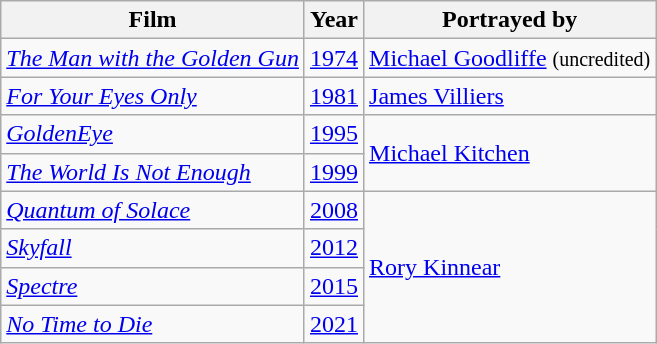<table class="wikitable">
<tr>
<th>Film</th>
<th>Year</th>
<th>Portrayed by</th>
</tr>
<tr>
<td><em><a href='#'>The Man with the Golden Gun</a></em></td>
<td><a href='#'>1974</a></td>
<td><a href='#'>Michael Goodliffe</a> <small>(uncredited)</small></td>
</tr>
<tr>
<td><em><a href='#'>For Your Eyes Only</a></em></td>
<td><a href='#'>1981</a></td>
<td><a href='#'>James Villiers</a></td>
</tr>
<tr>
<td><em><a href='#'>GoldenEye</a></em></td>
<td><a href='#'>1995</a></td>
<td rowspan=2><a href='#'>Michael Kitchen</a></td>
</tr>
<tr>
<td><em><a href='#'>The World Is Not Enough</a></em></td>
<td><a href='#'>1999</a></td>
</tr>
<tr>
<td><em><a href='#'>Quantum of Solace</a></em></td>
<td><a href='#'>2008</a></td>
<td rowspan="4"><a href='#'>Rory Kinnear</a></td>
</tr>
<tr>
<td><em><a href='#'>Skyfall</a></em></td>
<td><a href='#'>2012</a></td>
</tr>
<tr>
<td><em><a href='#'>Spectre</a></em></td>
<td><a href='#'>2015</a></td>
</tr>
<tr>
<td><em><a href='#'>No Time to Die</a></em></td>
<td><a href='#'>2021</a></td>
</tr>
</table>
